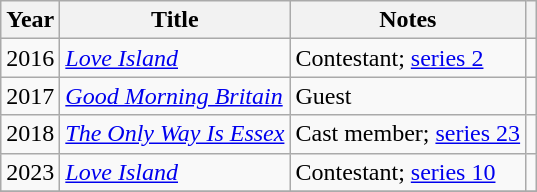<table class="wikitable">
<tr>
<th>Year</th>
<th>Title</th>
<th>Notes</th>
<th></th>
</tr>
<tr>
<td>2016</td>
<td><em><a href='#'>Love Island</a></em></td>
<td>Contestant; <a href='#'>series 2</a></td>
<td align="center"></td>
</tr>
<tr>
<td>2017</td>
<td><em><a href='#'>Good Morning Britain</a></em></td>
<td>Guest</td>
<td align="center"></td>
</tr>
<tr>
<td>2018</td>
<td><em><a href='#'>The Only Way Is Essex</a></em></td>
<td>Cast member; <a href='#'>series 23</a></td>
<td align="center"></td>
</tr>
<tr>
<td>2023</td>
<td><em><a href='#'>Love Island</a></em></td>
<td>Contestant; <a href='#'>series 10</a></td>
<td align="center"></td>
</tr>
<tr>
</tr>
</table>
